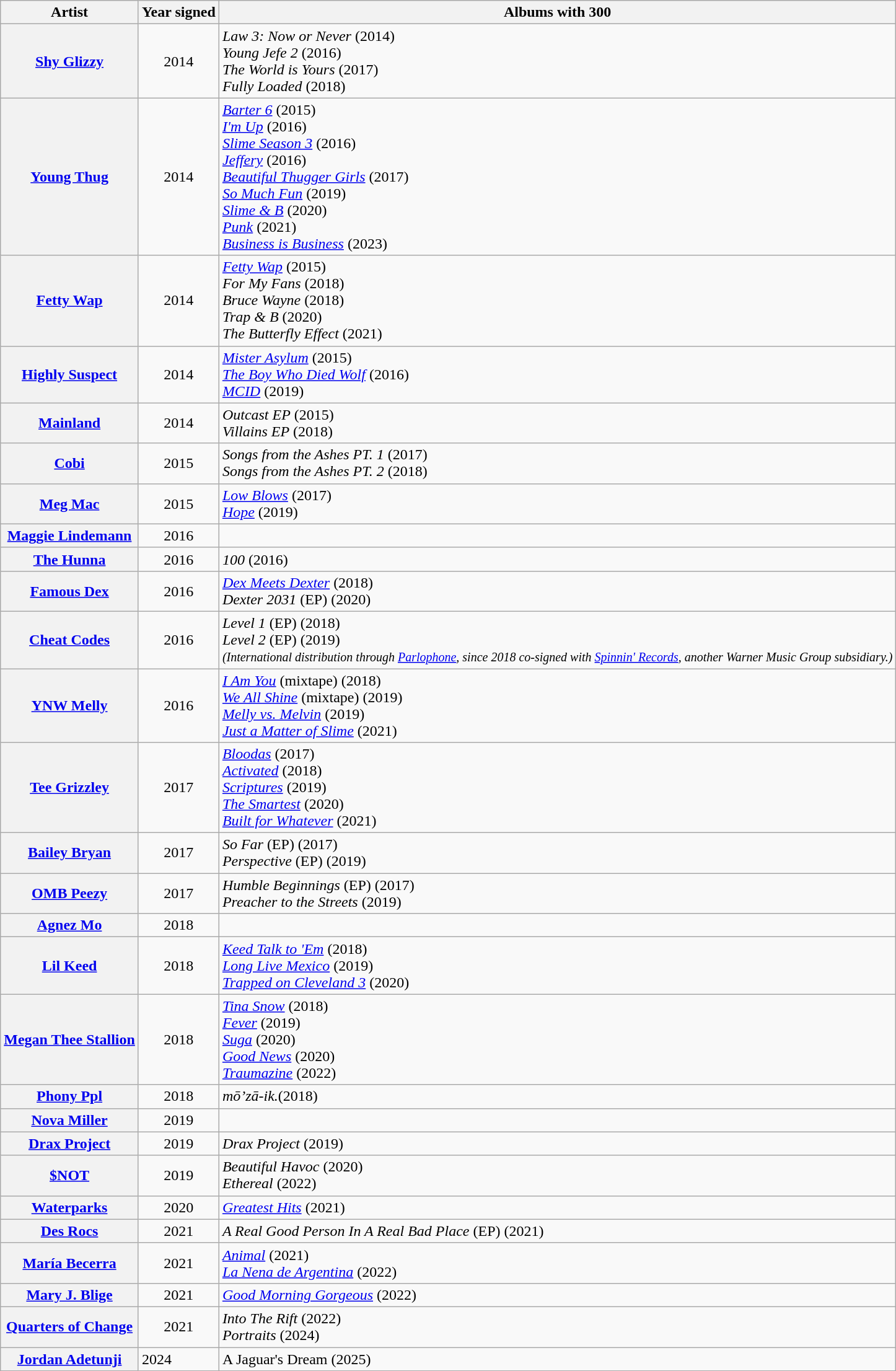<table class="wikitable sortable" style="text-align:centre;">
<tr>
<th scope="col">Artist</th>
<th scope="col">Year signed</th>
<th scope="col">Albums with 300</th>
</tr>
<tr>
<th scope="row"><a href='#'>Shy Glizzy</a></th>
<td align="center">2014</td>
<td><em>Law 3: Now or Never</em> (2014)<br><em>Young Jefe 2</em> (2016)<br><em>The World is Yours</em> (2017)<br><em>Fully Loaded</em> (2018)</td>
</tr>
<tr>
<th scope="row"><a href='#'>Young Thug</a></th>
<td align="center">2014</td>
<td><em><a href='#'>Barter 6</a></em> (2015)<br><em><a href='#'>I'm Up</a></em> (2016)<br><em><a href='#'>Slime Season 3</a></em> (2016)<br><em><a href='#'>Jeffery</a></em> (2016)<br><em><a href='#'>Beautiful Thugger Girls</a></em> (2017)<br><em><a href='#'>So Much Fun</a></em> (2019)<br><em><a href='#'>Slime & B</a></em> (2020)<br><em><a href='#'>Punk</a></em> (2021)<br><em><a href='#'>Business is Business</a></em> (2023)</td>
</tr>
<tr>
<th scope="row"><a href='#'>Fetty Wap</a></th>
<td align="center">2014</td>
<td><em><a href='#'>Fetty Wap</a></em> (2015)<br><em>For My Fans</em> (2018)<br><em>Bruce Wayne</em> (2018)<br><em>Trap & B</em> (2020) <br><em>The Butterfly Effect</em> (2021)</td>
</tr>
<tr>
<th scope="row"><a href='#'>Highly Suspect</a></th>
<td align="center">2014</td>
<td><em><a href='#'>Mister Asylum</a></em> (2015)<br><em><a href='#'>The Boy Who Died Wolf</a></em> (2016)<br><em><a href='#'>MCID</a></em> (2019)</td>
</tr>
<tr>
<th scope="row"><a href='#'>Mainland</a></th>
<td align="center">2014</td>
<td><em>Outcast EP</em> (2015)<br><em>Villains EP</em> (2018)</td>
</tr>
<tr>
<th scope="row"><a href='#'>Cobi</a></th>
<td align="center">2015</td>
<td><em>Songs from the Ashes PT. 1</em> (2017)<br><em>Songs from the Ashes PT. 2</em> (2018)</td>
</tr>
<tr>
<th scope="row"><a href='#'>Meg Mac</a></th>
<td align="center">2015</td>
<td><em><a href='#'>Low Blows</a></em> (2017)<br><em><a href='#'>Hope</a></em> (2019)</td>
</tr>
<tr>
<th scope="row"><a href='#'>Maggie Lindemann</a></th>
<td align="center">2016</td>
<td></td>
</tr>
<tr>
<th scope="row"><a href='#'>The Hunna</a></th>
<td align="center">2016</td>
<td><em>100</em> (2016)</td>
</tr>
<tr>
<th scope="row"><a href='#'>Famous Dex</a></th>
<td align="center">2016</td>
<td><em><a href='#'>Dex Meets Dexter</a></em> (2018)<br> <em>Dexter 2031</em> (EP) (2020)</td>
</tr>
<tr>
<th scope="row"><a href='#'>Cheat Codes</a></th>
<td align="center">2016</td>
<td><em>Level 1</em> (EP) (2018)<br><em>Level 2</em> (EP) (2019)<br><small><em>(International distribution through <a href='#'>Parlophone</a>, since 2018 co-signed with <a href='#'>Spinnin' Records</a>, another Warner Music Group subsidiary.)</em></small></td>
</tr>
<tr>
<th scope="row"><a href='#'>YNW Melly</a></th>
<td align="center">2016</td>
<td><em><a href='#'>I Am You</a></em> (mixtape) (2018)<br><em><a href='#'>We All Shine</a></em> (mixtape) (2019)<br><em><a href='#'>Melly vs. Melvin</a></em> (2019)<br><em><a href='#'>Just a Matter of Slime</a></em> (2021)</td>
</tr>
<tr>
<th scope="row"><a href='#'>Tee Grizzley</a></th>
<td align="center">2017</td>
<td><em><a href='#'>Bloodas</a></em> (2017)<br><em><a href='#'>Activated</a></em> (2018)<br><em><a href='#'>Scriptures</a></em> (2019)<br><em><a href='#'>The Smartest</a></em> (2020)<br><em><a href='#'>Built for Whatever</a></em> (2021)</td>
</tr>
<tr>
<th scope="row"><a href='#'>Bailey Bryan</a></th>
<td align="center">2017</td>
<td><em>So Far</em> (EP) (2017)<br><em>Perspective</em> (EP) (2019)</td>
</tr>
<tr>
<th scope="row"><a href='#'>OMB Peezy</a></th>
<td align="center">2017</td>
<td><em>Humble Beginnings</em> (EP) (2017)<br><em>Preacher to the Streets</em> (2019)</td>
</tr>
<tr>
<th scope="row"><a href='#'>Agnez Mo</a></th>
<td align="center">2018</td>
<td></td>
</tr>
<tr>
<th scope="row"><a href='#'>Lil Keed</a></th>
<td align="center">2018</td>
<td><em><a href='#'>Keed Talk to 'Em</a></em> (2018)<br><em><a href='#'>Long Live Mexico</a></em> (2019)<br><em><a href='#'>Trapped on Cleveland 3</a></em> (2020)</td>
</tr>
<tr>
<th scope="row"><a href='#'>Megan Thee Stallion</a></th>
<td align="center">2018</td>
<td><em><a href='#'>Tina Snow</a></em> (2018)<br><em><a href='#'>Fever</a></em> (2019)<br><em><a href='#'>Suga</a></em> (2020)<br><em><a href='#'>Good News</a></em> (2020)<br><em><a href='#'>Traumazine</a></em> (2022)</td>
</tr>
<tr>
<th scope="row"><a href='#'>Phony Ppl</a></th>
<td align="center">2018</td>
<td><em>mō’zā-ik.</em>(2018)</td>
</tr>
<tr>
<th scope="row"><a href='#'>Nova Miller</a></th>
<td align="center">2019</td>
<td></td>
</tr>
<tr>
<th scope="row"><a href='#'>Drax Project</a></th>
<td align="center">2019</td>
<td><em>Drax Project</em> (2019)</td>
</tr>
<tr>
<th scope="row"><a href='#'>$NOT</a></th>
<td align="center">2019</td>
<td><em>Beautiful Havoc</em> (2020) <br> <em>Ethereal</em> (2022)</td>
</tr>
<tr>
<th scope="row"><a href='#'>Waterparks</a></th>
<td align="center">2020</td>
<td><em><a href='#'>Greatest Hits</a></em> (2021)</td>
</tr>
<tr>
<th scope="row"><a href='#'>Des Rocs</a></th>
<td align="center">2021</td>
<td><em>A Real Good Person In A Real Bad Place</em> (EP) (2021)</td>
</tr>
<tr>
<th scope="row"><a href='#'>María Becerra</a></th>
<td align="center">2021</td>
<td><em><a href='#'>Animal</a></em> (2021)<br><em><a href='#'>La Nena de Argentina</a></em> (2022)</td>
</tr>
<tr>
<th scope="row"><a href='#'>Mary J. Blige</a></th>
<td align="center">2021</td>
<td><em><a href='#'>Good Morning Gorgeous</a></em> (2022)</td>
</tr>
<tr>
<th><a href='#'>Quarters of Change</a></th>
<td align="center">2021</td>
<td><em>Into The Rift</em> (2022)<br><em>Portraits</em> (2024)</td>
</tr>
<tr>
<th><a href='#'>Jordan Adetunji</a></th>
<td>2024</td>
<td>A Jaguar's Dream (2025)</td>
</tr>
</table>
